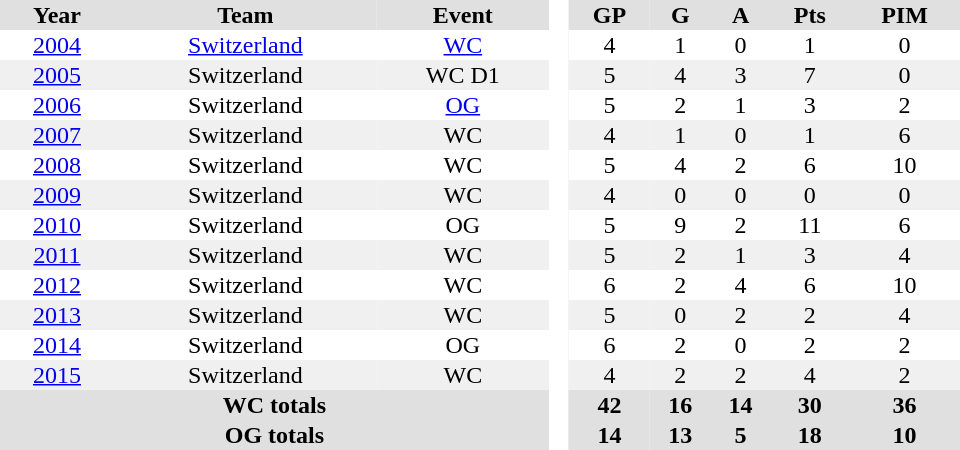<table border="0" cellpadding="1" cellspacing="0" style="text-align:center; width:40em">
<tr ALIGN="center" bgcolor="#e0e0e0">
<th>Year</th>
<th>Team</th>
<th>Event</th>
<th ALIGN="center" rowspan="99" bgcolor="#ffffff"> </th>
<th>GP</th>
<th>G</th>
<th>A</th>
<th>Pts</th>
<th>PIM</th>
</tr>
<tr>
<td><a href='#'>2004</a></td>
<td><a href='#'>Switzerland</a></td>
<td><a href='#'>WC</a></td>
<td>4</td>
<td>1</td>
<td>0</td>
<td>1</td>
<td>0</td>
</tr>
<tr bgcolor="#f0f0f0">
<td><a href='#'>2005</a></td>
<td>Switzerland</td>
<td>WC D1</td>
<td>5</td>
<td>4</td>
<td>3</td>
<td>7</td>
<td>0</td>
</tr>
<tr>
<td><a href='#'>2006</a></td>
<td>Switzerland</td>
<td><a href='#'>OG</a></td>
<td>5</td>
<td>2</td>
<td>1</td>
<td>3</td>
<td>2</td>
</tr>
<tr bgcolor="#f0f0f0">
<td><a href='#'>2007</a></td>
<td>Switzerland</td>
<td>WC</td>
<td>4</td>
<td>1</td>
<td>0</td>
<td>1</td>
<td>6</td>
</tr>
<tr>
<td><a href='#'>2008</a></td>
<td>Switzerland</td>
<td>WC</td>
<td>5</td>
<td>4</td>
<td>2</td>
<td>6</td>
<td>10</td>
</tr>
<tr bgcolor="#f0f0f0">
<td><a href='#'>2009</a></td>
<td>Switzerland</td>
<td>WC</td>
<td>4</td>
<td>0</td>
<td>0</td>
<td>0</td>
<td>0</td>
</tr>
<tr>
<td><a href='#'>2010</a></td>
<td>Switzerland</td>
<td>OG</td>
<td>5</td>
<td>9</td>
<td>2</td>
<td>11</td>
<td>6</td>
</tr>
<tr bgcolor="#f0f0f0">
<td><a href='#'>2011</a></td>
<td>Switzerland</td>
<td>WC</td>
<td>5</td>
<td>2</td>
<td>1</td>
<td>3</td>
<td>4</td>
</tr>
<tr>
<td><a href='#'>2012</a></td>
<td>Switzerland</td>
<td>WC</td>
<td>6</td>
<td>2</td>
<td>4</td>
<td>6</td>
<td>10</td>
</tr>
<tr bgcolor="#f0f0f0">
<td><a href='#'>2013</a></td>
<td>Switzerland</td>
<td>WC</td>
<td>5</td>
<td>0</td>
<td>2</td>
<td>2</td>
<td>4</td>
</tr>
<tr>
<td><a href='#'>2014</a></td>
<td>Switzerland</td>
<td>OG</td>
<td>6</td>
<td>2</td>
<td>0</td>
<td>2</td>
<td>2</td>
</tr>
<tr bgcolor="#f0f0f0">
<td><a href='#'>2015</a></td>
<td>Switzerland</td>
<td>WC</td>
<td>4</td>
<td>2</td>
<td>2</td>
<td>4</td>
<td>2</td>
</tr>
<tr bgcolor="#e0e0e0">
<th colspan="3">WC totals</th>
<th>42</th>
<th>16</th>
<th>14</th>
<th>30</th>
<th>36</th>
</tr>
<tr bgcolor="#e0e0e0">
<th colspan="3">OG totals</th>
<th>14</th>
<th>13</th>
<th>5</th>
<th>18</th>
<th>10</th>
</tr>
</table>
